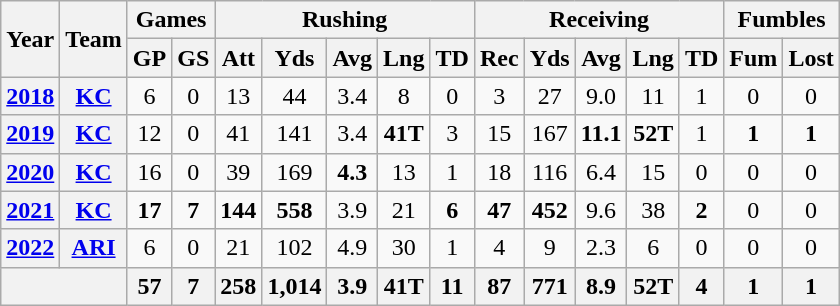<table class=wikitable style="text-align:center;">
<tr>
<th rowspan="2">Year</th>
<th rowspan="2">Team</th>
<th colspan="2">Games</th>
<th colspan="5">Rushing</th>
<th colspan="5">Receiving</th>
<th colspan="2">Fumbles</th>
</tr>
<tr>
<th>GP</th>
<th>GS</th>
<th>Att</th>
<th>Yds</th>
<th>Avg</th>
<th>Lng</th>
<th>TD</th>
<th>Rec</th>
<th>Yds</th>
<th>Avg</th>
<th>Lng</th>
<th>TD</th>
<th>Fum</th>
<th>Lost</th>
</tr>
<tr>
<th><a href='#'>2018</a></th>
<th><a href='#'>KC</a></th>
<td>6</td>
<td>0</td>
<td>13</td>
<td>44</td>
<td>3.4</td>
<td>8</td>
<td>0</td>
<td>3</td>
<td>27</td>
<td>9.0</td>
<td>11</td>
<td>1</td>
<td>0</td>
<td>0</td>
</tr>
<tr>
<th><a href='#'>2019</a></th>
<th><a href='#'>KC</a></th>
<td>12</td>
<td>0</td>
<td>41</td>
<td>141</td>
<td>3.4</td>
<td><strong>41T</strong></td>
<td>3</td>
<td>15</td>
<td>167</td>
<td><strong>11.1</strong></td>
<td><strong>52T</strong></td>
<td>1</td>
<td><strong>1</strong></td>
<td><strong>1</strong></td>
</tr>
<tr>
<th><a href='#'>2020</a></th>
<th><a href='#'>KC</a></th>
<td>16</td>
<td>0</td>
<td>39</td>
<td>169</td>
<td><strong>4.3</strong></td>
<td>13</td>
<td>1</td>
<td>18</td>
<td>116</td>
<td>6.4</td>
<td>15</td>
<td>0</td>
<td>0</td>
<td>0</td>
</tr>
<tr>
<th><a href='#'>2021</a></th>
<th><a href='#'>KC</a></th>
<td><strong>17</strong></td>
<td><strong>7</strong></td>
<td><strong>144</strong></td>
<td><strong>558</strong></td>
<td>3.9</td>
<td>21</td>
<td><strong>6</strong></td>
<td><strong>47</strong></td>
<td><strong>452</strong></td>
<td>9.6</td>
<td>38</td>
<td><strong>2</strong></td>
<td>0</td>
<td>0</td>
</tr>
<tr>
<th><a href='#'>2022</a></th>
<th><a href='#'>ARI</a></th>
<td>6</td>
<td>0</td>
<td>21</td>
<td>102</td>
<td>4.9</td>
<td>30</td>
<td>1</td>
<td>4</td>
<td>9</td>
<td>2.3</td>
<td>6</td>
<td>0</td>
<td>0</td>
<td>0</td>
</tr>
<tr>
<th colspan="2"></th>
<th>57</th>
<th>7</th>
<th>258</th>
<th>1,014</th>
<th>3.9</th>
<th>41T</th>
<th>11</th>
<th>87</th>
<th>771</th>
<th>8.9</th>
<th>52T</th>
<th>4</th>
<th>1</th>
<th>1</th>
</tr>
</table>
